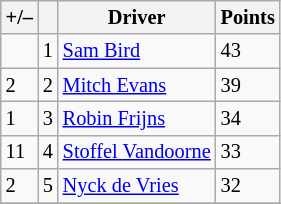<table class="wikitable" style="font-size: 85%">
<tr>
<th scope="col">+/–</th>
<th scope="col"></th>
<th scope="col">Driver</th>
<th scope="col">Points</th>
</tr>
<tr>
<td align="left"></td>
<td align="center">1</td>
<td> <a href='#'>Sam Bird</a></td>
<td align="left">43</td>
</tr>
<tr>
<td align="left"> 2</td>
<td align="center">2</td>
<td> <a href='#'>Mitch Evans</a></td>
<td align="left">39</td>
</tr>
<tr>
<td align="left"> 1</td>
<td align="center">3</td>
<td> <a href='#'>Robin Frijns</a></td>
<td align="left">34</td>
</tr>
<tr>
<td align="left"> 11</td>
<td align="center">4</td>
<td> <a href='#'>Stoffel Vandoorne</a></td>
<td align="left">33</td>
</tr>
<tr>
<td align="left"> 2</td>
<td align="center">5</td>
<td> <a href='#'>Nyck de Vries</a></td>
<td align="left">32</td>
</tr>
<tr>
</tr>
</table>
